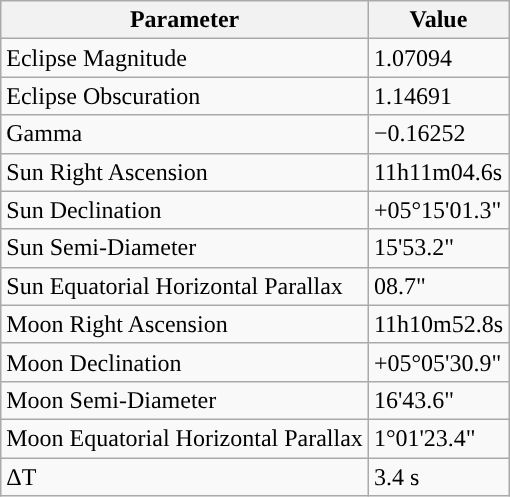<table class="wikitable">
<tr>
<th>Parameter</th>
<th>Value</th>
</tr>
<tr>
<td>Eclipse Magnitude</td>
<td>1.07094</td>
</tr>
<tr>
<td>Eclipse Obscuration</td>
<td>1.14691</td>
</tr>
<tr>
<td>Gamma</td>
<td>−0.16252</td>
</tr>
<tr>
<td>Sun Right Ascension</td>
<td>11h11m04.6s</td>
</tr>
<tr>
<td>Sun Declination</td>
<td>+05°15'01.3"</td>
</tr>
<tr>
<td>Sun Semi-Diameter</td>
<td>15'53.2"</td>
</tr>
<tr>
<td>Sun Equatorial Horizontal Parallax</td>
<td>08.7"</td>
</tr>
<tr>
<td>Moon Right Ascension</td>
<td>11h10m52.8s</td>
</tr>
<tr>
<td>Moon Declination</td>
<td>+05°05'30.9"</td>
</tr>
<tr>
<td>Moon Semi-Diameter</td>
<td>16'43.6"</td>
</tr>
<tr>
<td>Moon Equatorial Horizontal Parallax</td>
<td>1°01'23.4"</td>
</tr>
<tr>
<td>ΔT</td>
<td>3.4 s</td>
</tr>
</table>
